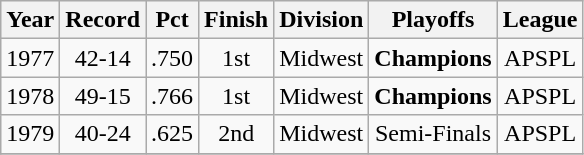<table class="wikitable">
<tr style="background: #F2F2F2;">
<th>Year</th>
<th>Record</th>
<th>Pct</th>
<th>Finish</th>
<th>Division</th>
<th>Playoffs</th>
<th>League</th>
</tr>
<tr align=center>
<td>1977</td>
<td>42-14</td>
<td>.750</td>
<td>1st</td>
<td>Midwest</td>
<td><strong>Champions</strong></td>
<td>APSPL</td>
</tr>
<tr align=center>
<td>1978</td>
<td>49-15</td>
<td>.766</td>
<td>1st</td>
<td>Midwest</td>
<td><strong>Champions</strong></td>
<td>APSPL</td>
</tr>
<tr align=center>
<td>1979</td>
<td>40-24</td>
<td>.625</td>
<td>2nd</td>
<td>Midwest</td>
<td>Semi-Finals</td>
<td>APSPL</td>
</tr>
<tr align=center>
</tr>
</table>
